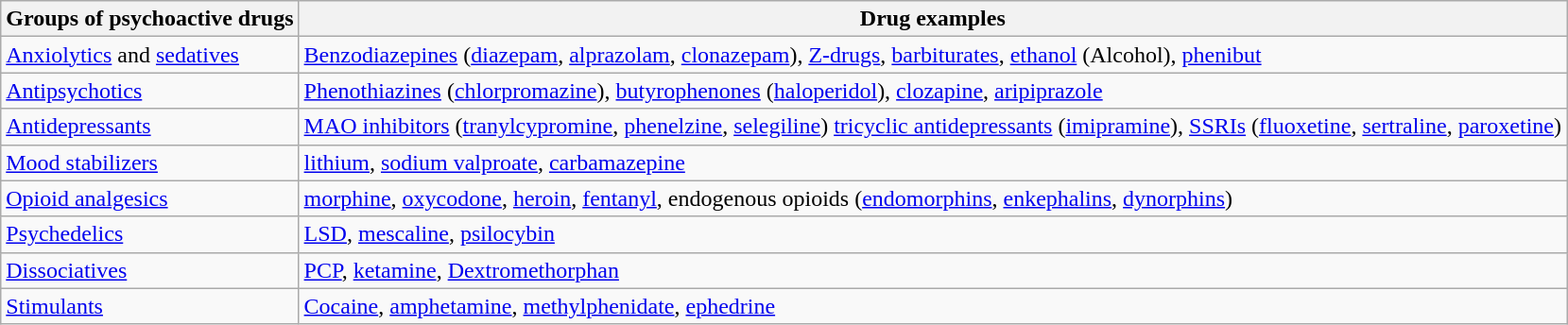<table class="wikitable">
<tr>
<th>Groups of psychoactive drugs</th>
<th>Drug examples</th>
</tr>
<tr>
<td><a href='#'>Anxiolytics</a> and <a href='#'>sedatives</a></td>
<td><a href='#'>Benzodiazepines</a> (<a href='#'>diazepam</a>, <a href='#'>alprazolam</a>, <a href='#'>clonazepam</a>), <a href='#'>Z-drugs</a>, <a href='#'>barbiturates</a>, <a href='#'>ethanol</a> (Alcohol), <a href='#'>phenibut</a></td>
</tr>
<tr>
<td><a href='#'>Antipsychotics</a></td>
<td><a href='#'>Phenothiazines</a> (<a href='#'>chlorpromazine</a>), <a href='#'>butyrophenones</a> (<a href='#'>haloperidol</a>), <a href='#'>clozapine</a>, <a href='#'>aripiprazole</a></td>
</tr>
<tr>
<td><a href='#'>Antidepressants</a></td>
<td><a href='#'>MAO inhibitors</a> (<a href='#'>tranylcypromine</a>, <a href='#'>phenelzine</a>, <a href='#'>selegiline</a>) <a href='#'>tricyclic antidepressants</a> (<a href='#'>imipramine</a>), <a href='#'>SSRIs</a> (<a href='#'>fluoxetine</a>, <a href='#'>sertraline</a>, <a href='#'>paroxetine</a>)</td>
</tr>
<tr>
<td><a href='#'>Mood stabilizers</a></td>
<td><a href='#'>lithium</a>, <a href='#'>sodium valproate</a>, <a href='#'>carbamazepine</a></td>
</tr>
<tr>
<td><a href='#'>Opioid analgesics</a></td>
<td><a href='#'>morphine</a>, <a href='#'>oxycodone</a>, <a href='#'>heroin</a>, <a href='#'>fentanyl</a>, endogenous opioids (<a href='#'>endomorphins</a>, <a href='#'>enkephalins</a>, <a href='#'>dynorphins</a>)</td>
</tr>
<tr>
<td><a href='#'>Psychedelics</a></td>
<td><a href='#'>LSD</a>, <a href='#'>mescaline</a>, <a href='#'>psilocybin</a></td>
</tr>
<tr>
<td><a href='#'>Dissociatives</a></td>
<td><a href='#'>PCP</a>, <a href='#'>ketamine</a>, <a href='#'>Dextromethorphan</a></td>
</tr>
<tr>
<td><a href='#'>Stimulants</a></td>
<td><a href='#'>Cocaine</a>, <a href='#'>amphetamine</a>, <a href='#'>methylphenidate</a>, <a href='#'>ephedrine</a></td>
</tr>
</table>
